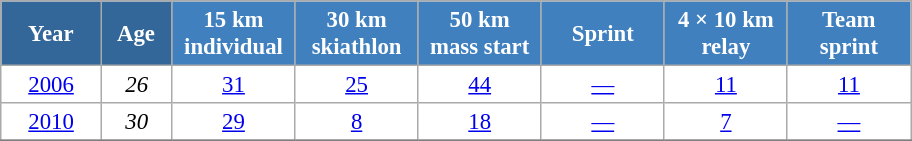<table class="wikitable" style="font-size:95%; text-align:center; border:grey solid 1px; border-collapse:collapse; background:#ffffff;">
<tr>
<th style="background-color:#369; color:white; width:60px;"> Year </th>
<th style="background-color:#369; color:white; width:40px;"> Age </th>
<th style="background-color:#4180be; color:white; width:75px;"> 15 km <br> individual </th>
<th style="background-color:#4180be; color:white; width:75px;"> 30 km <br> skiathlon </th>
<th style="background-color:#4180be; color:white; width:75px;"> 50 km <br> mass start </th>
<th style="background-color:#4180be; color:white; width:75px;"> Sprint </th>
<th style="background-color:#4180be; color:white; width:75px;"> 4 × 10 km <br> relay </th>
<th style="background-color:#4180be; color:white; width:75px;"> Team <br> sprint </th>
</tr>
<tr>
<td><a href='#'>2006</a></td>
<td><em>26</em></td>
<td><a href='#'>31</a></td>
<td><a href='#'>25</a></td>
<td><a href='#'>44</a></td>
<td><a href='#'>—</a></td>
<td><a href='#'>11</a></td>
<td><a href='#'>11</a></td>
</tr>
<tr>
<td><a href='#'>2010</a></td>
<td><em>30</em></td>
<td><a href='#'>29</a></td>
<td><a href='#'>8</a></td>
<td><a href='#'>18</a></td>
<td><a href='#'>—</a></td>
<td><a href='#'>7</a></td>
<td><a href='#'>—</a></td>
</tr>
<tr>
</tr>
</table>
